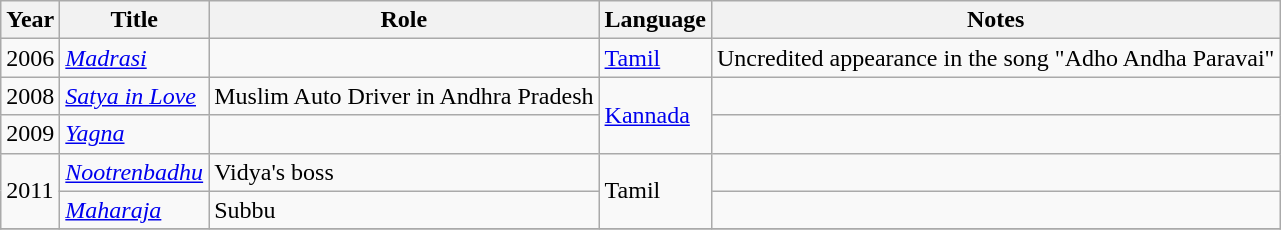<table class="wikitable sortable">
<tr>
<th scope="col">Year</th>
<th scope="col">Title</th>
<th scope="col">Role</th>
<th scope="col">Language</th>
<th scope="col" class="unsortable">Notes</th>
</tr>
<tr>
<td>2006</td>
<td><em><a href='#'>Madrasi</a></em></td>
<td></td>
<td><a href='#'>Tamil</a></td>
<td>Uncredited appearance in the song "Adho Andha Paravai"</td>
</tr>
<tr>
<td>2008</td>
<td><em><a href='#'>Satya in Love</a></em></td>
<td>Muslim Auto Driver in Andhra Pradesh</td>
<td rowspan="2"><a href='#'>Kannada</a></td>
<td></td>
</tr>
<tr>
<td>2009</td>
<td><em><a href='#'>Yagna</a></em></td>
<td></td>
<td></td>
</tr>
<tr>
<td rowspan="2">2011</td>
<td><em><a href='#'>Nootrenbadhu</a></em></td>
<td>Vidya's boss</td>
<td rowspan="2">Tamil</td>
</tr>
<tr>
<td><em><a href='#'>Maharaja</a></em></td>
<td>Subbu</td>
<td></td>
</tr>
<tr>
</tr>
</table>
